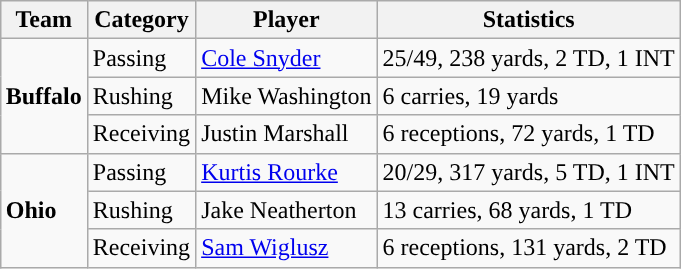<table class="wikitable" style="float: right;">
<tr>
<th>Team</th>
<th>Category</th>
<th>Player</th>
<th>Statistics</th>
</tr>
<tr>
<td rowspan=3><strong>Buffalo</strong></td>
<td>Passing</td>
<td><a href='#'>Cole Snyder</a></td>
<td>25/49, 238 yards, 2 TD, 1 INT</td>
</tr>
<tr>
<td>Rushing</td>
<td>Mike Washington</td>
<td>6 carries, 19 yards</td>
</tr>
<tr>
<td>Receiving</td>
<td>Justin Marshall</td>
<td>6 receptions, 72 yards, 1 TD</td>
</tr>
<tr>
<td rowspan=3><strong>Ohio</strong></td>
<td>Passing</td>
<td><a href='#'>Kurtis Rourke</a></td>
<td>20/29, 317 yards, 5 TD, 1 INT</td>
</tr>
<tr>
<td>Rushing</td>
<td>Jake Neatherton</td>
<td>13 carries, 68 yards, 1 TD</td>
</tr>
<tr>
<td>Receiving</td>
<td><a href='#'>Sam Wiglusz</a></td>
<td>6 receptions, 131 yards, 2 TD</td>
</tr>
</table>
